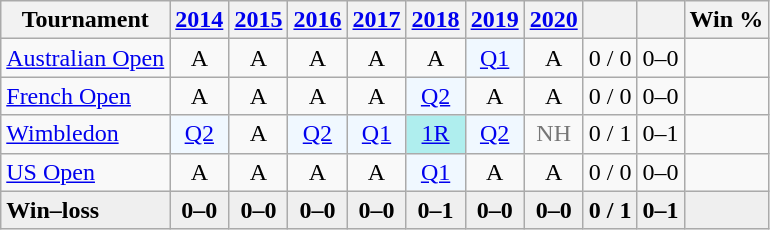<table class=wikitable nowrap style="text-align:center">
<tr>
<th>Tournament</th>
<th><a href='#'>2014</a></th>
<th><a href='#'>2015</a></th>
<th><a href='#'>2016</a></th>
<th><a href='#'>2017</a></th>
<th><a href='#'>2018</a></th>
<th><a href='#'>2019</a></th>
<th><a href='#'>2020</a></th>
<th></th>
<th></th>
<th>Win %</th>
</tr>
<tr>
<td align=left><a href='#'>Australian Open</a></td>
<td>A</td>
<td>A</td>
<td>A</td>
<td>A</td>
<td>A</td>
<td bgcolor=f0f8ff><a href='#'>Q1</a></td>
<td>A</td>
<td>0 / 0</td>
<td>0–0</td>
<td></td>
</tr>
<tr>
<td align=left><a href='#'>French Open</a></td>
<td>A</td>
<td>A</td>
<td>A</td>
<td>A</td>
<td bgcolor=f0f8ff><a href='#'>Q2</a></td>
<td>A</td>
<td>A</td>
<td>0 / 0</td>
<td>0–0</td>
<td></td>
</tr>
<tr>
<td align=left><a href='#'>Wimbledon</a></td>
<td bgcolor=f0f8ff><a href='#'>Q2</a></td>
<td>A</td>
<td bgcolor=f0f8ff><a href='#'>Q2</a></td>
<td bgcolor=f0f8ff><a href='#'>Q1</a></td>
<td bgcolor=afeeee><a href='#'>1R</a></td>
<td bgcolor=f0f8ff><a href='#'>Q2</a></td>
<td style=color:#767676>NH</td>
<td>0 / 1</td>
<td>0–1</td>
<td></td>
</tr>
<tr>
<td align=left><a href='#'>US Open</a></td>
<td>A</td>
<td>A</td>
<td>A</td>
<td>A</td>
<td bgcolor=f0f8ff><a href='#'>Q1</a></td>
<td>A</td>
<td>A</td>
<td>0 / 0</td>
<td>0–0</td>
<td></td>
</tr>
<tr style=background:#efefef;font-weight:bold>
<td style=text-align:left>Win–loss</td>
<td>0–0</td>
<td>0–0</td>
<td>0–0</td>
<td>0–0</td>
<td>0–1</td>
<td>0–0</td>
<td>0–0</td>
<td>0 / 1</td>
<td>0–1</td>
<td></td>
</tr>
</table>
